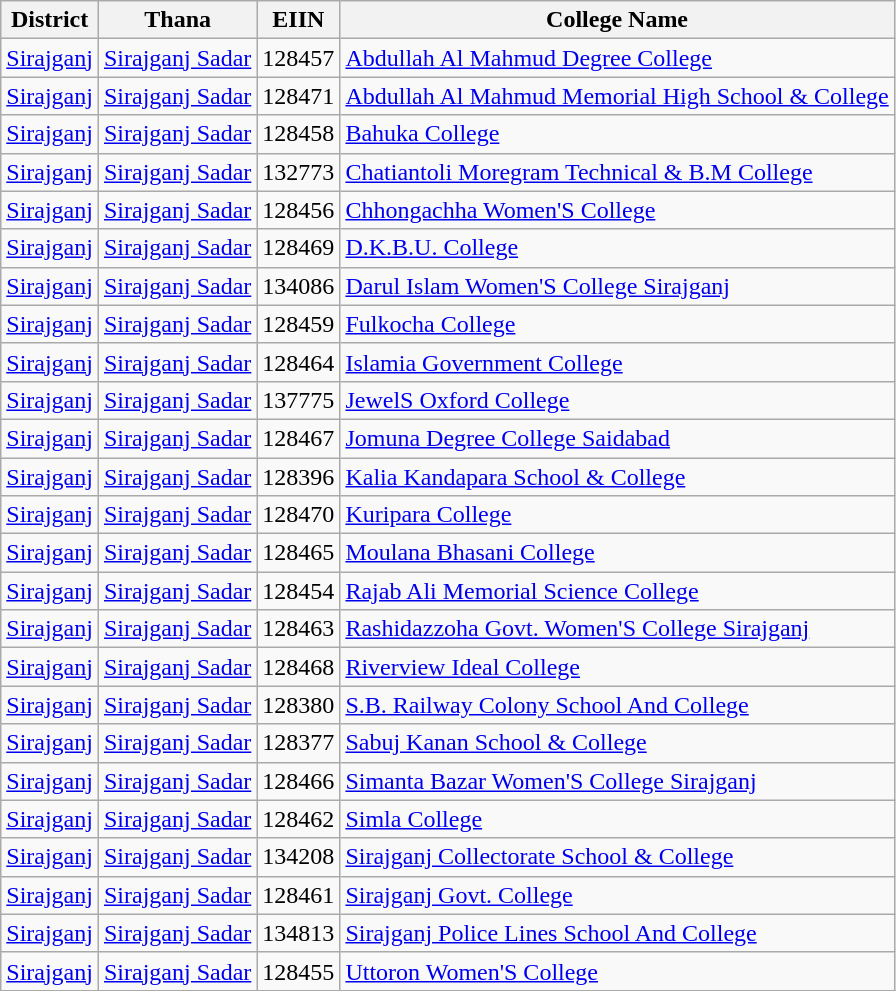<table class="wikitable">
<tr>
<th style="text-align: center;">District</th>
<th style="text-align: center;">Thana</th>
<th style="text-align: center;">EIIN</th>
<th style="text-align: center;">College Name</th>
</tr>
<tr>
<td style="text-align: center;"><a href='#'>Sirajganj</a></td>
<td style="text-align: center;"><a href='#'>Sirajganj Sadar</a></td>
<td style="text-align: center;">128457</td>
<td><a href='#'>Abdullah Al Mahmud Degree College</a></td>
</tr>
<tr>
<td style="text-align: center;"><a href='#'>Sirajganj</a></td>
<td style="text-align: center;"><a href='#'>Sirajganj Sadar</a></td>
<td style="text-align: center;">128471</td>
<td><a href='#'>Abdullah Al Mahmud Memorial High School & College</a></td>
</tr>
<tr>
<td style="text-align: center;"><a href='#'>Sirajganj</a></td>
<td style="text-align: center;"><a href='#'>Sirajganj Sadar</a></td>
<td style="text-align: center;">128458</td>
<td><a href='#'>Bahuka College</a></td>
</tr>
<tr>
<td style="text-align: center;"><a href='#'>Sirajganj</a></td>
<td style="text-align: center;"><a href='#'>Sirajganj Sadar</a></td>
<td style="text-align: center;">132773</td>
<td><a href='#'>Chatiantoli Moregram Technical & B.M College</a></td>
</tr>
<tr>
<td style="text-align: center;"><a href='#'>Sirajganj</a></td>
<td style="text-align: center;"><a href='#'>Sirajganj Sadar</a></td>
<td style="text-align: center;">128456</td>
<td><a href='#'>Chhongachha Women'S College</a></td>
</tr>
<tr>
<td style="text-align: center;"><a href='#'>Sirajganj</a></td>
<td style="text-align: center;"><a href='#'>Sirajganj Sadar</a></td>
<td style="text-align: center;">128469</td>
<td><a href='#'>D.K.B.U. College</a></td>
</tr>
<tr>
<td style="text-align: center;"><a href='#'>Sirajganj</a></td>
<td style="text-align: center;"><a href='#'>Sirajganj Sadar</a></td>
<td style="text-align: center;">134086</td>
<td><a href='#'>Darul Islam Women'S College Sirajganj</a></td>
</tr>
<tr>
<td style="text-align: center;"><a href='#'>Sirajganj</a></td>
<td style="text-align: center;"><a href='#'>Sirajganj Sadar</a></td>
<td style="text-align: center;">128459</td>
<td><a href='#'>Fulkocha College</a></td>
</tr>
<tr>
<td style="text-align: center;"><a href='#'>Sirajganj</a></td>
<td style="text-align: center;"><a href='#'>Sirajganj Sadar</a></td>
<td style="text-align: center;">128464</td>
<td><a href='#'>Islamia Government College</a></td>
</tr>
<tr>
<td style="text-align: center;"><a href='#'>Sirajganj</a></td>
<td style="text-align: center;"><a href='#'>Sirajganj Sadar</a></td>
<td style="text-align: center;">137775</td>
<td><a href='#'>JewelS Oxford College</a></td>
</tr>
<tr>
<td style="text-align: center;"><a href='#'>Sirajganj</a></td>
<td style="text-align: center;"><a href='#'>Sirajganj Sadar</a></td>
<td style="text-align: center;">128467</td>
<td><a href='#'>Jomuna Degree College Saidabad</a></td>
</tr>
<tr>
<td style="text-align: center;"><a href='#'>Sirajganj</a></td>
<td style="text-align: center;"><a href='#'>Sirajganj Sadar</a></td>
<td style="text-align: center;">128396</td>
<td><a href='#'>Kalia Kandapara School & College</a></td>
</tr>
<tr>
<td style="text-align: center;"><a href='#'>Sirajganj</a></td>
<td style="text-align: center;"><a href='#'>Sirajganj Sadar</a></td>
<td style="text-align: center;">128470</td>
<td><a href='#'>Kuripara College</a></td>
</tr>
<tr>
<td style="text-align: center;"><a href='#'>Sirajganj</a></td>
<td style="text-align: center;"><a href='#'>Sirajganj Sadar</a></td>
<td style="text-align: center;">128465</td>
<td><a href='#'>Moulana Bhasani College</a></td>
</tr>
<tr>
<td style="text-align: center;"><a href='#'>Sirajganj</a></td>
<td style="text-align: center;"><a href='#'>Sirajganj Sadar</a></td>
<td style="text-align: center;">128454</td>
<td><a href='#'>Rajab Ali Memorial Science College</a></td>
</tr>
<tr>
<td style="text-align: center;"><a href='#'>Sirajganj</a></td>
<td style="text-align: center;"><a href='#'>Sirajganj Sadar</a></td>
<td style="text-align: center;">128463</td>
<td><a href='#'>Rashidazzoha Govt. Women'S College Sirajganj</a></td>
</tr>
<tr>
<td style="text-align: center;"><a href='#'>Sirajganj</a></td>
<td style="text-align: center;"><a href='#'>Sirajganj Sadar</a></td>
<td style="text-align: center;">128468</td>
<td><a href='#'>Riverview Ideal College</a></td>
</tr>
<tr>
<td style="text-align: center;"><a href='#'>Sirajganj</a></td>
<td style="text-align: center;"><a href='#'>Sirajganj Sadar</a></td>
<td style="text-align: center;">128380</td>
<td><a href='#'>S.B. Railway Colony School And College</a></td>
</tr>
<tr>
<td style="text-align: center;"><a href='#'>Sirajganj</a></td>
<td style="text-align: center;"><a href='#'>Sirajganj Sadar</a></td>
<td style="text-align: center;">128377</td>
<td><a href='#'>Sabuj Kanan School & College</a></td>
</tr>
<tr>
<td style="text-align: center;"><a href='#'>Sirajganj</a></td>
<td style="text-align: center;"><a href='#'>Sirajganj Sadar</a></td>
<td style="text-align: center;">128466</td>
<td><a href='#'>Simanta Bazar Women'S College Sirajganj</a></td>
</tr>
<tr>
<td style="text-align: center;"><a href='#'>Sirajganj</a></td>
<td style="text-align: center;"><a href='#'>Sirajganj Sadar</a></td>
<td style="text-align: center;">128462</td>
<td><a href='#'>Simla College</a></td>
</tr>
<tr>
<td style="text-align: center;"><a href='#'>Sirajganj</a></td>
<td style="text-align: center;"><a href='#'>Sirajganj Sadar</a></td>
<td style="text-align: center;">134208</td>
<td><a href='#'>Sirajganj Collectorate School & College</a></td>
</tr>
<tr>
<td style="text-align: center;"><a href='#'>Sirajganj</a></td>
<td style="text-align: center;"><a href='#'>Sirajganj Sadar</a></td>
<td style="text-align: center;">128461</td>
<td><a href='#'>Sirajganj Govt. College</a></td>
</tr>
<tr>
<td style="text-align: center;"><a href='#'>Sirajganj</a></td>
<td style="text-align: center;"><a href='#'>Sirajganj Sadar</a></td>
<td style="text-align: center;">134813</td>
<td><a href='#'>Sirajganj Police Lines School And College</a></td>
</tr>
<tr>
<td style="text-align: center;"><a href='#'>Sirajganj</a></td>
<td style="text-align: center;"><a href='#'>Sirajganj Sadar</a></td>
<td style="text-align: center;">128455</td>
<td><a href='#'>Uttoron Women'S College</a></td>
</tr>
</table>
